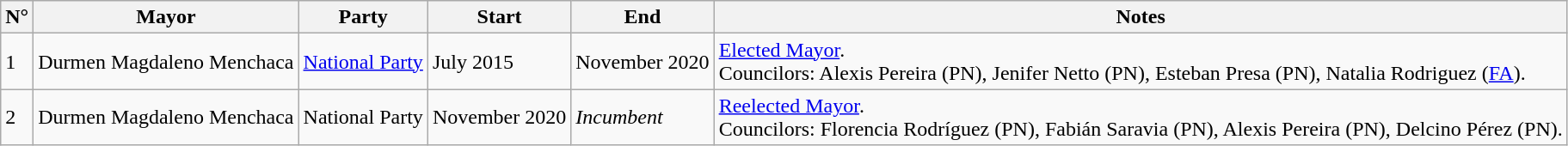<table class=wikitable>
<tr>
<th>N°</th>
<th>Mayor</th>
<th>Party</th>
<th>Start</th>
<th>End</th>
<th>Notes</th>
</tr>
<tr>
<td>1</td>
<td>Durmen Magdaleno Menchaca</td>
<td><a href='#'>National Party</a></td>
<td>July 2015</td>
<td>November 2020</td>
<td><a href='#'>Elected Mayor</a>.<br>Councilors: Alexis Pereira (PN), Jenifer Netto (PN), Esteban Presa (PN), Natalia Rodriguez (<a href='#'>FA</a>).</td>
</tr>
<tr>
<td>2</td>
<td>Durmen Magdaleno Menchaca</td>
<td>National Party</td>
<td>November 2020</td>
<td><em>Incumbent</em></td>
<td><a href='#'>Reelected Mayor</a>.<br>Councilors: Florencia Rodríguez (PN), Fabián Saravia (PN), Alexis Pereira (PN), Delcino Pérez (PN).</td>
</tr>
</table>
